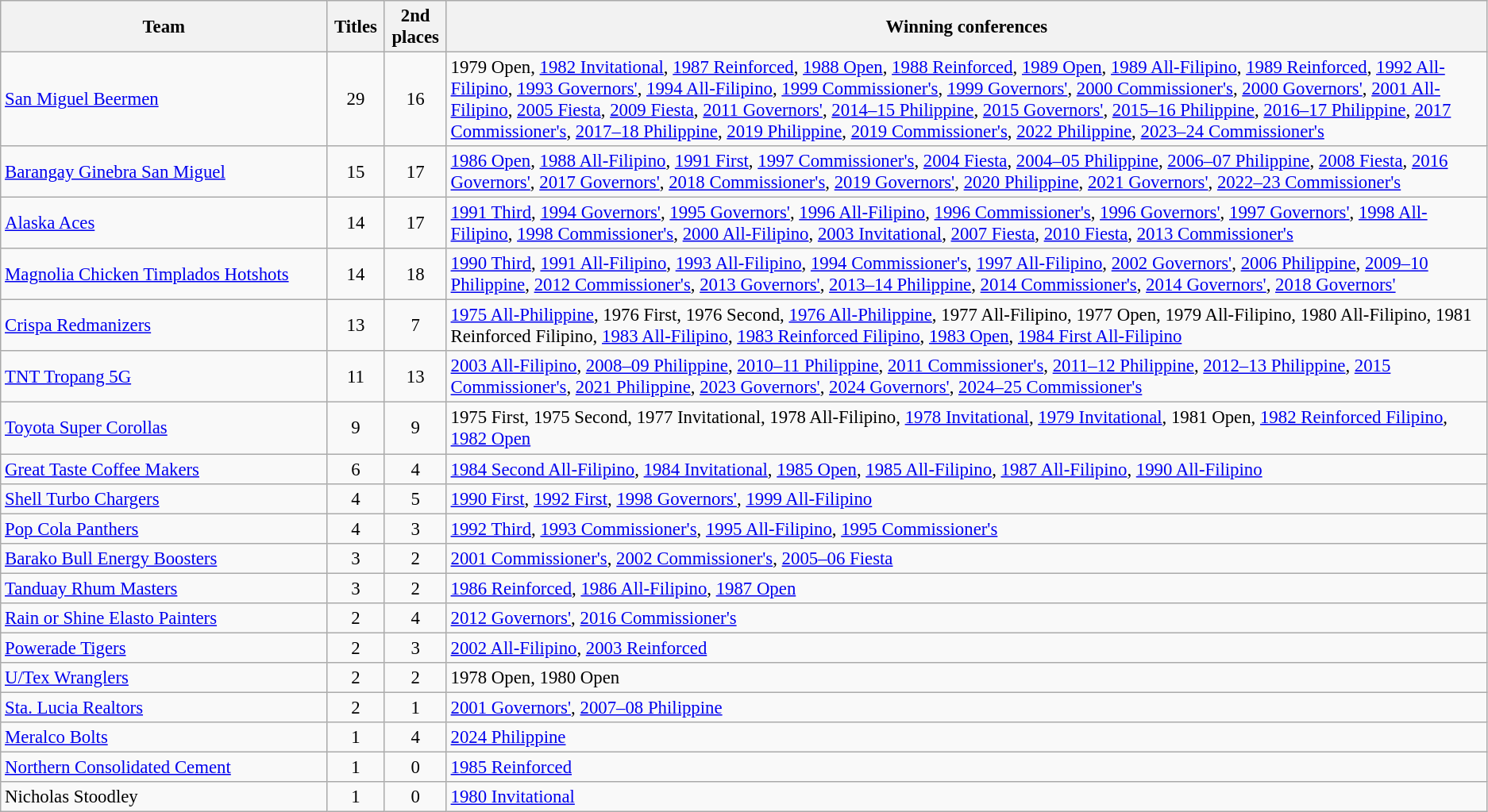<table class="wikitable" style="font-size:95%;">
<tr>
<th>Team</th>
<th>Titles</th>
<th>2nd<br>places</th>
<th width=70%>Winning conferences</th>
</tr>
<tr>
<td><a href='#'>San Miguel Beermen</a></td>
<td align=center>29</td>
<td align=center>16</td>
<td>1979 Open, <a href='#'>1982 Invitational</a>, <a href='#'>1987 Reinforced</a>, <a href='#'>1988 Open</a>, <a href='#'>1988 Reinforced</a>, <a href='#'>1989 Open</a>, <a href='#'>1989 All-Filipino</a>, <a href='#'>1989 Reinforced</a>, <a href='#'>1992 All-Filipino</a>, <a href='#'>1993 Governors'</a>, <a href='#'>1994 All-Filipino</a>, <a href='#'>1999 Commissioner's</a>, <a href='#'>1999 Governors'</a>, <a href='#'>2000 Commissioner's</a>, <a href='#'>2000 Governors'</a>, <a href='#'>2001 All-Filipino</a>, <a href='#'>2005 Fiesta</a>, <a href='#'>2009 Fiesta</a>, <a href='#'>2011 Governors'</a>, <a href='#'>2014–15 Philippine</a>, <a href='#'>2015 Governors'</a>, <a href='#'>2015–16 Philippine</a>, <a href='#'>2016–17 Philippine</a>, <a href='#'>2017 Commissioner's</a>, <a href='#'>2017–18 Philippine</a>, <a href='#'>2019 Philippine</a>, <a href='#'>2019 Commissioner's</a>, <a href='#'>2022 Philippine</a>, <a href='#'>2023–24 Commissioner's</a></td>
</tr>
<tr>
<td><a href='#'>Barangay Ginebra San Miguel</a></td>
<td align="center">15</td>
<td align=center>17</td>
<td><a href='#'>1986 Open</a>, <a href='#'>1988 All-Filipino</a>, <a href='#'>1991 First</a>, <a href='#'>1997 Commissioner's</a>, <a href='#'>2004 Fiesta</a>, <a href='#'>2004–05 Philippine</a>, <a href='#'>2006–07 Philippine</a>, <a href='#'>2008 Fiesta</a>, <a href='#'>2016 Governors'</a>, <a href='#'>2017 Governors'</a>, <a href='#'>2018 Commissioner's</a>, <a href='#'>2019 Governors'</a>, <a href='#'>2020 Philippine</a>, <a href='#'>2021 Governors'</a>, <a href='#'>2022–23 Commissioner's</a></td>
</tr>
<tr>
<td><a href='#'>Alaska Aces</a></td>
<td align=center>14</td>
<td align=center>17</td>
<td><a href='#'>1991 Third</a>, <a href='#'>1994 Governors'</a>, <a href='#'>1995 Governors'</a>, <a href='#'>1996 All-Filipino</a>, <a href='#'>1996 Commissioner's</a>, <a href='#'>1996 Governors'</a>, <a href='#'>1997 Governors'</a>, <a href='#'>1998 All-Filipino</a>, <a href='#'>1998 Commissioner's</a>, <a href='#'>2000 All-Filipino</a>, <a href='#'>2003 Invitational</a>, <a href='#'>2007 Fiesta</a>, <a href='#'>2010 Fiesta</a>, <a href='#'>2013 Commissioner's</a></td>
</tr>
<tr>
<td><a href='#'>Magnolia Chicken Timplados Hotshots</a></td>
<td align=center>14</td>
<td align=center>18</td>
<td><a href='#'>1990 Third</a>, <a href='#'>1991 All-Filipino</a>, <a href='#'>1993 All-Filipino</a>, <a href='#'>1994 Commissioner's</a>, <a href='#'>1997 All-Filipino</a>, <a href='#'>2002 Governors'</a>, <a href='#'>2006 Philippine</a>, <a href='#'>2009–10 Philippine</a>, <a href='#'>2012 Commissioner's</a>, <a href='#'>2013 Governors'</a>, <a href='#'>2013–14 Philippine</a>, <a href='#'>2014 Commissioner's</a>, <a href='#'>2014 Governors'</a>, <a href='#'>2018 Governors'</a></td>
</tr>
<tr>
<td><a href='#'>Crispa Redmanizers</a></td>
<td align=center>13</td>
<td align=center>7</td>
<td><a href='#'>1975 All-Philippine</a>, 1976 First, 1976 Second, <a href='#'>1976 All-Philippine</a>, 1977 All-Filipino, 1977 Open, 1979 All-Filipino, 1980 All-Filipino, 1981 Reinforced Filipino, <a href='#'>1983 All-Filipino</a>, <a href='#'>1983 Reinforced Filipino</a>, <a href='#'>1983 Open</a>, <a href='#'>1984 First All-Filipino</a></td>
</tr>
<tr>
<td><a href='#'>TNT Tropang 5G</a></td>
<td align=center>11</td>
<td align=center>13</td>
<td><a href='#'>2003 All-Filipino</a>, <a href='#'>2008–09 Philippine</a>, <a href='#'>2010–11 Philippine</a>, <a href='#'>2011 Commissioner's</a>, <a href='#'>2011–12 Philippine</a>, <a href='#'>2012–13 Philippine</a>, <a href='#'>2015 Commissioner's</a>, <a href='#'>2021 Philippine</a>, <a href='#'>2023 Governors'</a>, <a href='#'>2024 Governors'</a>, <a href='#'>2024–25 Commissioner's</a></td>
</tr>
<tr>
<td><a href='#'>Toyota Super Corollas</a></td>
<td align=center>9</td>
<td align=center>9</td>
<td>1975 First, 1975 Second, 1977 Invitational, 1978 All-Filipino, <a href='#'>1978 Invitational</a>, <a href='#'>1979 Invitational</a>, 1981 Open, <a href='#'>1982 Reinforced Filipino</a>, <a href='#'>1982 Open</a></td>
</tr>
<tr>
<td><a href='#'>Great Taste Coffee Makers</a></td>
<td align=center>6</td>
<td align=center>4</td>
<td><a href='#'>1984 Second All-Filipino</a>, <a href='#'>1984 Invitational</a>, <a href='#'>1985 Open</a>, <a href='#'>1985 All-Filipino</a>, <a href='#'>1987 All-Filipino</a>, <a href='#'>1990 All-Filipino</a></td>
</tr>
<tr>
<td><a href='#'>Shell Turbo Chargers</a></td>
<td align="center">4</td>
<td align="center">5</td>
<td><a href='#'>1990 First</a>, <a href='#'>1992 First</a>, <a href='#'>1998 Governors'</a>, <a href='#'>1999 All-Filipino</a></td>
</tr>
<tr>
<td><a href='#'>Pop Cola Panthers</a></td>
<td align="center">4</td>
<td align=center>3</td>
<td><a href='#'>1992 Third</a>, <a href='#'>1993 Commissioner's</a>, <a href='#'>1995 All-Filipino</a>, <a href='#'>1995 Commissioner's</a></td>
</tr>
<tr>
<td><a href='#'>Barako Bull Energy Boosters</a></td>
<td align="center">3</td>
<td align=center>2</td>
<td><a href='#'>2001 Commissioner's</a>, <a href='#'>2002 Commissioner's</a>, <a href='#'>2005–06 Fiesta</a></td>
</tr>
<tr>
<td><a href='#'>Tanduay Rhum Masters</a></td>
<td align=center>3</td>
<td align=center>2</td>
<td><a href='#'>1986 Reinforced</a>, <a href='#'>1986 All-Filipino</a>, <a href='#'>1987 Open</a></td>
</tr>
<tr>
<td><a href='#'>Rain or Shine Elasto Painters</a></td>
<td align="center">2</td>
<td align="center">4</td>
<td><a href='#'>2012 Governors'</a>, <a href='#'>2016 Commissioner's</a></td>
</tr>
<tr>
<td><a href='#'>Powerade Tigers</a></td>
<td align=center>2</td>
<td align=center>3</td>
<td><a href='#'>2002 All-Filipino</a>, <a href='#'>2003 Reinforced</a></td>
</tr>
<tr>
<td><a href='#'>U/Tex Wranglers</a></td>
<td align=center>2</td>
<td align=center>2</td>
<td>1978 Open, 1980 Open</td>
</tr>
<tr>
<td><a href='#'>Sta. Lucia Realtors</a></td>
<td align="center">2</td>
<td align="center">1</td>
<td><a href='#'>2001 Governors'</a>, <a href='#'>2007–08 Philippine</a></td>
</tr>
<tr>
<td><a href='#'>Meralco Bolts</a></td>
<td align=center>1</td>
<td align=center>4</td>
<td><a href='#'>2024 Philippine</a></td>
</tr>
<tr>
<td><a href='#'>Northern Consolidated Cement</a></td>
<td align="center">1</td>
<td align="center">0</td>
<td><a href='#'>1985 Reinforced</a></td>
</tr>
<tr>
<td>Nicholas Stoodley</td>
<td align=center>1</td>
<td align=center>0</td>
<td><a href='#'>1980 Invitational</a></td>
</tr>
</table>
